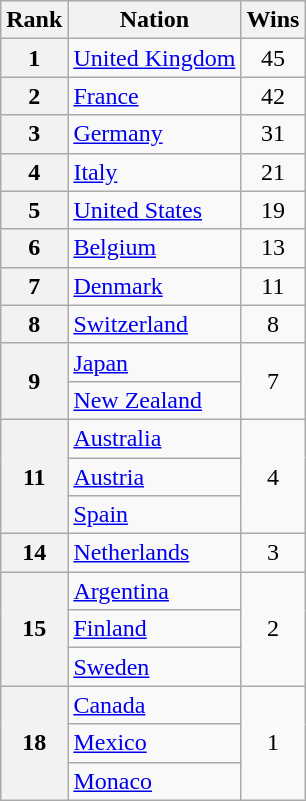<table class="wikitable">
<tr>
<th>Rank</th>
<th>Nation</th>
<th>Wins</th>
</tr>
<tr>
<th>1</th>
<td> <a href='#'>United Kingdom</a></td>
<td style="text-align:center;">45</td>
</tr>
<tr>
<th>2</th>
<td> <a href='#'>France</a></td>
<td style="text-align:center;">42</td>
</tr>
<tr>
<th>3</th>
<td> <a href='#'>Germany</a></td>
<td style="text-align:center;">31</td>
</tr>
<tr>
<th>4</th>
<td> <a href='#'>Italy</a></td>
<td style="text-align:center;">21</td>
</tr>
<tr>
<th>5</th>
<td> <a href='#'>United States</a></td>
<td style="text-align:center;">19</td>
</tr>
<tr>
<th>6</th>
<td> <a href='#'>Belgium</a></td>
<td style="text-align:center;">13</td>
</tr>
<tr>
<th>7</th>
<td> <a href='#'>Denmark</a></td>
<td style="text-align:center;">11</td>
</tr>
<tr>
<th>8</th>
<td> <a href='#'>Switzerland</a></td>
<td style="text-align:center;">8</td>
</tr>
<tr>
<th rowspan="2">9</th>
<td> <a href='#'>Japan</a></td>
<td rowspan="2" style="text-align:center;">7</td>
</tr>
<tr>
<td> <a href='#'>New Zealand</a></td>
</tr>
<tr>
<th rowspan="3">11</th>
<td> <a href='#'>Australia</a></td>
<td rowspan="3" style="text-align:center;">4</td>
</tr>
<tr>
<td> <a href='#'>Austria</a></td>
</tr>
<tr>
<td> <a href='#'>Spain</a></td>
</tr>
<tr>
<th>14</th>
<td> <a href='#'>Netherlands</a></td>
<td style="text-align:center;">3</td>
</tr>
<tr>
<th rowspan="3">15</th>
<td> <a href='#'>Argentina</a></td>
<td rowspan="3" style="text-align:center;">2</td>
</tr>
<tr>
<td> <a href='#'>Finland</a></td>
</tr>
<tr>
<td> <a href='#'>Sweden</a></td>
</tr>
<tr>
<th rowspan="3">18</th>
<td> <a href='#'>Canada</a></td>
<td rowspan="3" style="text-align:center;">1</td>
</tr>
<tr>
<td> <a href='#'>Mexico</a></td>
</tr>
<tr>
<td> <a href='#'>Monaco</a></td>
</tr>
</table>
